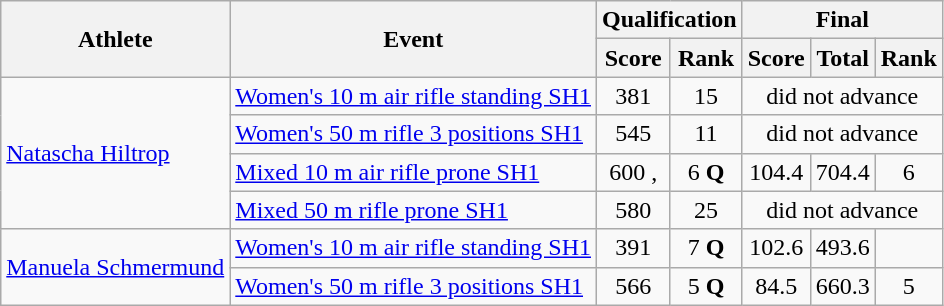<table class=wikitable>
<tr>
<th rowspan="2">Athlete</th>
<th rowspan="2">Event</th>
<th colspan="2">Qualification</th>
<th colspan="3">Final</th>
</tr>
<tr>
<th>Score</th>
<th>Rank</th>
<th>Score</th>
<th>Total</th>
<th>Rank</th>
</tr>
<tr>
<td rowspan="4"><a href='#'>Natascha Hiltrop</a></td>
<td><a href='#'>Women's 10 m air rifle standing SH1</a></td>
<td align=center>381</td>
<td align=center>15</td>
<td align=center colspan=3>did not advance</td>
</tr>
<tr>
<td><a href='#'>Women's 50 m rifle 3 positions SH1</a></td>
<td align=center>545</td>
<td align=center>11</td>
<td align=center colspan="3">did not advance</td>
</tr>
<tr>
<td><a href='#'>Mixed 10 m air rifle prone SH1</a></td>
<td align=center>600 <strong></strong>, <strong></strong></td>
<td align=center>6 <strong>Q</strong></td>
<td align=center>104.4</td>
<td align=center>704.4</td>
<td align=center>6</td>
</tr>
<tr>
<td><a href='#'>Mixed 50 m rifle prone SH1</a></td>
<td align=center>580</td>
<td align=center>25</td>
<td align=center colspan="3">did not advance</td>
</tr>
<tr>
<td rowspan="2"><a href='#'>Manuela Schmermund</a></td>
<td><a href='#'>Women's 10 m air rifle standing SH1</a></td>
<td align=center>391</td>
<td align=center>7 <strong>Q</strong></td>
<td align=center>102.6</td>
<td align=center>493.6</td>
<td align=center></td>
</tr>
<tr>
<td><a href='#'>Women's 50 m rifle 3 positions SH1</a></td>
<td align=center>566</td>
<td align=center>5 <strong>Q</strong></td>
<td align=center>84.5</td>
<td align=center>660.3</td>
<td align=center>5</td>
</tr>
</table>
